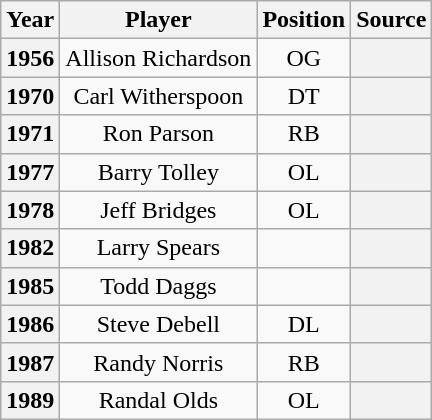<table class="wikitable">
<tr>
<th>Year</th>
<th>Player</th>
<th>Position</th>
<th>Source</th>
</tr>
<tr style="text-align:center;">
<th>1956</th>
<td>Allison Richardson</td>
<td>OG</td>
<th></th>
</tr>
<tr style="text-align:center;">
<th>1970</th>
<td>Carl Witherspoon</td>
<td>DT</td>
<th></th>
</tr>
<tr style="text-align:center;">
<th>1971</th>
<td>Ron Parson</td>
<td>RB</td>
<th></th>
</tr>
<tr style="text-align:center;">
<th>1977</th>
<td>Barry Tolley</td>
<td>OL</td>
<th></th>
</tr>
<tr style="text-align:center;">
<th>1978</th>
<td>Jeff Bridges</td>
<td>OL</td>
<th></th>
</tr>
<tr style="text-align:center;">
<th>1982</th>
<td>Larry Spears</td>
<td></td>
<th></th>
</tr>
<tr style="text-align:center;">
<th>1985</th>
<td>Todd Daggs</td>
<td></td>
<th></th>
</tr>
<tr style="text-align:center;">
<th>1986</th>
<td>Steve Debell</td>
<td>DL</td>
<th></th>
</tr>
<tr style="text-align:center;">
<th>1987</th>
<td>Randy Norris</td>
<td>RB</td>
<th></th>
</tr>
<tr style="text-align:center;">
<th>1989</th>
<td>Randal Olds</td>
<td>OL</td>
<th></th>
</tr>
</table>
